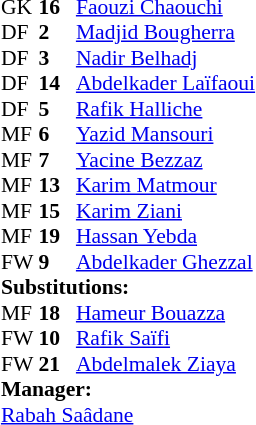<table style="font-size: 90%" cellspacing="0" cellpadding="0" align="center">
<tr>
<th width=25></th>
<th width=25></th>
</tr>
<tr>
<td>GK</td>
<td><strong>16</strong></td>
<td><a href='#'>Faouzi Chaouchi</a></td>
</tr>
<tr>
<td>DF</td>
<td><strong>2</strong></td>
<td><a href='#'>Madjid Bougherra</a></td>
</tr>
<tr>
<td>DF</td>
<td><strong>3</strong></td>
<td><a href='#'>Nadir Belhadj</a></td>
<td></td>
</tr>
<tr>
<td>DF</td>
<td><strong>14</strong></td>
<td><a href='#'>Abdelkader Laïfaoui</a></td>
</tr>
<tr>
<td>DF</td>
<td><strong>5</strong></td>
<td><a href='#'>Rafik Halliche</a></td>
</tr>
<tr>
<td>MF</td>
<td><strong>6</strong></td>
<td><a href='#'>Yazid Mansouri</a></td>
</tr>
<tr>
<td>MF</td>
<td><strong>7</strong></td>
<td><a href='#'>Yacine Bezzaz</a></td>
<td></td>
<td></td>
</tr>
<tr>
<td>MF</td>
<td><strong>13</strong></td>
<td><a href='#'>Karim Matmour</a></td>
<td></td>
<td></td>
</tr>
<tr>
<td>MF</td>
<td><strong>15</strong></td>
<td><a href='#'>Karim Ziani</a></td>
</tr>
<tr>
<td>MF</td>
<td><strong>19</strong></td>
<td><a href='#'>Hassan Yebda</a></td>
<td></td>
</tr>
<tr>
<td>FW</td>
<td><strong>9</strong></td>
<td><a href='#'>Abdelkader Ghezzal</a></td>
<td></td>
<td></td>
</tr>
<tr>
<td colspan=3><strong>Substitutions:</strong></td>
</tr>
<tr>
<td>MF</td>
<td><strong>18</strong></td>
<td><a href='#'>Hameur Bouazza</a></td>
<td></td>
<td></td>
</tr>
<tr>
<td>FW</td>
<td><strong>10</strong></td>
<td><a href='#'>Rafik Saïfi</a></td>
<td></td>
<td></td>
</tr>
<tr>
<td>FW</td>
<td><strong>21</strong></td>
<td><a href='#'>Abdelmalek Ziaya</a></td>
<td></td>
<td></td>
</tr>
<tr>
<td colspan=3><strong>Manager:</strong></td>
</tr>
<tr>
<td colspan=4><a href='#'>Rabah Saâdane</a></td>
</tr>
</table>
